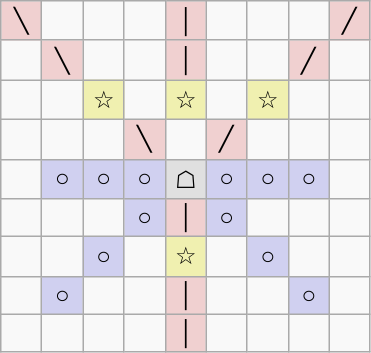<table border="1" class="wikitable">
<tr align=center>
<td width="20" style="background:#f0d0d0;">╲</td>
<td width="20"> </td>
<td width="20"> </td>
<td width="20"> </td>
<td width="20" style="background:#f0d0d0;">│</td>
<td width="20"> </td>
<td width="20"> </td>
<td width="20"> </td>
<td width="20" style="background:#f0d0d0;">╱</td>
</tr>
<tr align=center>
<td> </td>
<td style="background:#f0d0d0;">╲</td>
<td> </td>
<td> </td>
<td style="background:#f0d0d0;">│</td>
<td> </td>
<td> </td>
<td style="background:#f0d0d0;">╱</td>
<td> </td>
</tr>
<tr align=center>
<td> </td>
<td> </td>
<td style="background:#f0f0b0;">☆</td>
<td> </td>
<td style="background:#f0f0b0;">☆</td>
<td> </td>
<td style="background:#f0f0b0;">☆</td>
<td> </td>
<td> </td>
</tr>
<tr align=center>
<td> </td>
<td> </td>
<td> </td>
<td style="background:#f0d0d0;">╲</td>
<td> </td>
<td style="background:#f0d0d0;">╱</td>
<td> </td>
<td> </td>
<td> </td>
</tr>
<tr align=center>
<td> </td>
<td style="background:#d0d0f0;">○</td>
<td style="background:#d0d0f0;">○</td>
<td style="background:#d0d0f0;">○</td>
<td style="background:#e0e0e0;">☖</td>
<td style="background:#d0d0f0;">○</td>
<td style="background:#d0d0f0;">○</td>
<td style="background:#d0d0f0;">○</td>
<td> </td>
</tr>
<tr align=center>
<td> </td>
<td> </td>
<td> </td>
<td style="background:#d0d0f0;">○</td>
<td style="background:#f0d0d0;">│</td>
<td style="background:#d0d0f0;">○</td>
<td> </td>
<td> </td>
<td> </td>
</tr>
<tr align=center>
<td> </td>
<td> </td>
<td style="background:#d0d0f0;">○</td>
<td> </td>
<td style="background:#f0f0b0;">☆</td>
<td> </td>
<td style="background:#d0d0f0;">○</td>
<td> </td>
<td> </td>
</tr>
<tr align=center>
<td> </td>
<td style="background:#d0d0f0;">○</td>
<td> </td>
<td> </td>
<td style="background:#f0d0d0;">│</td>
<td> </td>
<td> </td>
<td style="background:#d0d0f0;">○</td>
<td> </td>
</tr>
<tr align=center>
<td> </td>
<td> </td>
<td> </td>
<td> </td>
<td style="background:#f0d0d0;">│</td>
<td> </td>
<td> </td>
<td> </td>
<td> </td>
</tr>
</table>
